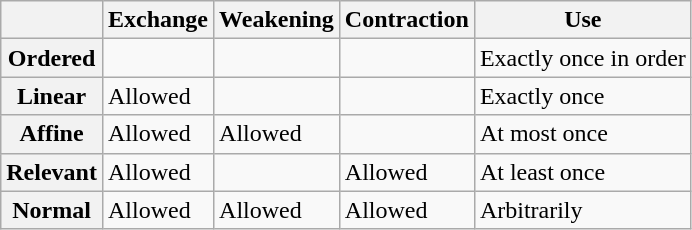<table class="wikitable">
<tr>
<th></th>
<th>Exchange</th>
<th>Weakening</th>
<th>Contraction</th>
<th>Use</th>
</tr>
<tr>
<th>Ordered</th>
<td></td>
<td></td>
<td></td>
<td>Exactly once in order</td>
</tr>
<tr>
<th>Linear</th>
<td>Allowed</td>
<td></td>
<td></td>
<td>Exactly once</td>
</tr>
<tr>
<th>Affine</th>
<td>Allowed</td>
<td>Allowed</td>
<td></td>
<td>At most once</td>
</tr>
<tr>
<th>Relevant</th>
<td>Allowed</td>
<td></td>
<td>Allowed</td>
<td>At least once</td>
</tr>
<tr>
<th>Normal</th>
<td>Allowed</td>
<td>Allowed</td>
<td>Allowed</td>
<td>Arbitrarily</td>
</tr>
</table>
